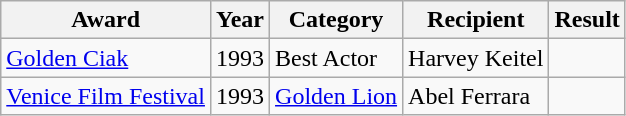<table class="wikitable">
<tr>
<th>Award</th>
<th>Year</th>
<th>Category</th>
<th>Recipient</th>
<th>Result</th>
</tr>
<tr>
<td><a href='#'>Golden Ciak</a> </td>
<td>1993</td>
<td>Best Actor</td>
<td>Harvey Keitel</td>
<td></td>
</tr>
<tr>
<td><a href='#'>Venice Film Festival</a></td>
<td>1993</td>
<td><a href='#'>Golden Lion</a></td>
<td>Abel Ferrara</td>
<td></td>
</tr>
</table>
